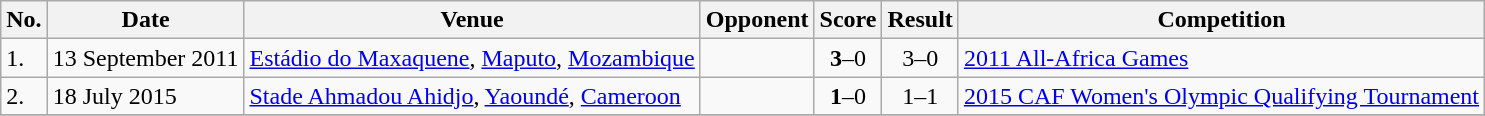<table class="wikitable">
<tr>
<th>No.</th>
<th>Date</th>
<th>Venue</th>
<th>Opponent</th>
<th>Score</th>
<th>Result</th>
<th>Competition</th>
</tr>
<tr>
<td>1.</td>
<td>13 September 2011</td>
<td><a href='#'>Estádio do Maxaquene</a>, <a href='#'>Maputo</a>, <a href='#'>Mozambique</a></td>
<td></td>
<td align=center><strong>3</strong>–0</td>
<td align=center>3–0</td>
<td><a href='#'>2011 All-Africa Games</a></td>
</tr>
<tr>
<td>2.</td>
<td>18 July 2015</td>
<td><a href='#'>Stade Ahmadou Ahidjo</a>, <a href='#'>Yaoundé</a>, <a href='#'>Cameroon</a></td>
<td></td>
<td align=center><strong>1</strong>–0</td>
<td align=center>1–1</td>
<td><a href='#'>2015 CAF Women's Olympic Qualifying Tournament</a></td>
</tr>
<tr>
</tr>
</table>
